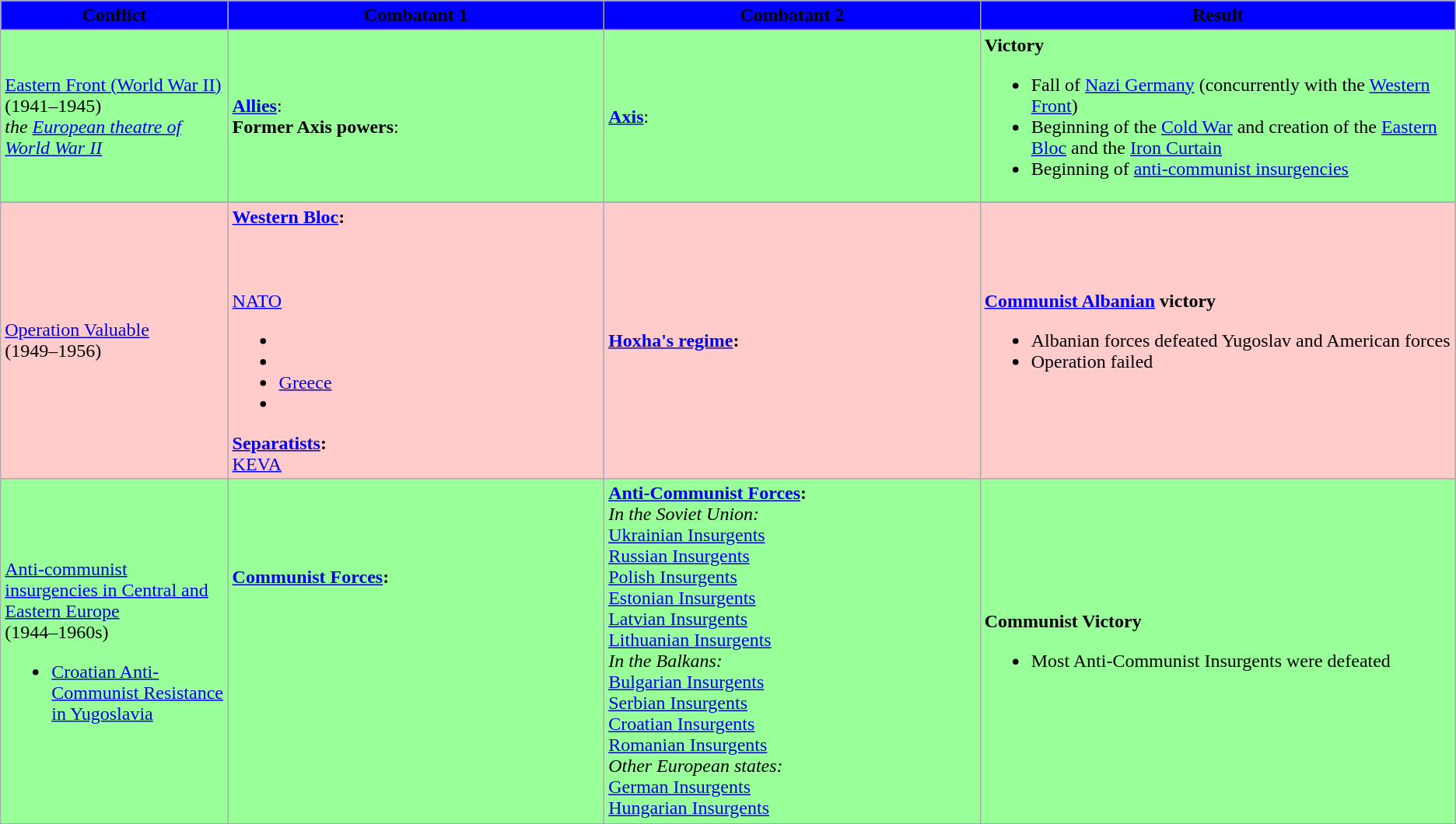<table class="wikitable">
<tr>
<th style="background-color:blue;" rowspan="1"><span>Conflict</span></th>
<th style="background-color:blue;" rowspan="1" width=315px><span>Combatant 1</span></th>
<th style="background-color:blue;" rowspan="1" width=315px><span>Combatant 2</span></th>
<th style="background-color:blue;" rowspan="1" width=400px><span>Result</span></th>
</tr>
<tr bgcolor="#99ff99">
<td><a href='#'>Eastern Front (World War II)</a><br>(1941–1945)<br><em>the <a href='#'>European theatre of World War II</a></em></td>
<td><strong><a href='#'>Allies</a></strong>:<br><strong>Former Axis powers</strong>:
</td>
<td><strong><a href='#'>Axis</a></strong>:</td>
<td><strong>Victory</strong><br><ul><li>Fall of <a href='#'>Nazi Germany</a> (concurrently with the <a href='#'>Western Front</a>)</li><li>Beginning of the <a href='#'>Cold War</a> and creation of the <a href='#'>Eastern Bloc</a> and the <a href='#'>Iron Curtain</a></li><li>Beginning of <a href='#'>anti-communist insurgencies</a></li></ul></td>
</tr>
<tr bgcolor="#99ff99">
</tr>
<tr bgcolor="#FFCCCB">
<td><a href='#'>Operation Valuable</a><br>(1949–1956)</td>
<td><strong><a href='#'>Western Bloc</a>:</strong><br><br><br><br> <a href='#'>NATO</a><ul><li></li><li></li><li> <a href='#'>Greece</a></li><li></li></ul><strong><a href='#'>Separatists</a>:</strong>
<br> <a href='#'>KEVA</a></td>
<td><strong><a href='#'>Hoxha's regime</a>:</strong><br></td>
<td><strong><a href='#'>Communist Albanian</a> victory</strong><br><ul><li>Albanian forces defeated Yugoslav and American forces</li><li>Operation failed</li></ul></td>
</tr>
<tr bgcolor="#99ff99">
<td><a href='#'>Anti-communist insurgencies in Central and Eastern Europe</a><br>(1944–1960s)<br><ul><li><a href='#'>Croatian Anti-Communist Resistance in Yugoslavia</a></li></ul></td>
<td><strong><a href='#'>Communist Forces</a>:</strong><br><br><br><br><br><br><br><br></td>
<td><strong><a href='#'>Anti-Communist Forces</a>:</strong><br><em>In the Soviet Union:</em><br> <a href='#'>Ukrainian Insurgents</a><br> <a href='#'>Russian Insurgents</a><br> <a href='#'>Polish Insurgents</a><br> <a href='#'>Estonian Insurgents</a><br> <a href='#'>Latvian Insurgents</a><br> <a href='#'>Lithuanian Insurgents</a><br><em>In the Balkans:</em><br> <a href='#'>Bulgarian Insurgents</a><br> <a href='#'>Serbian Insurgents</a><br> <a href='#'>Croatian Insurgents</a><br> <a href='#'>Romanian Insurgents</a><br><em>Other European states:</em><br> <a href='#'>German Insurgents</a><br> <a href='#'>Hungarian Insurgents</a></td>
<td><strong>Communist Victory</strong><br><ul><li>Most Anti-Communist Insurgents were defeated</li></ul></td>
</tr>
</table>
